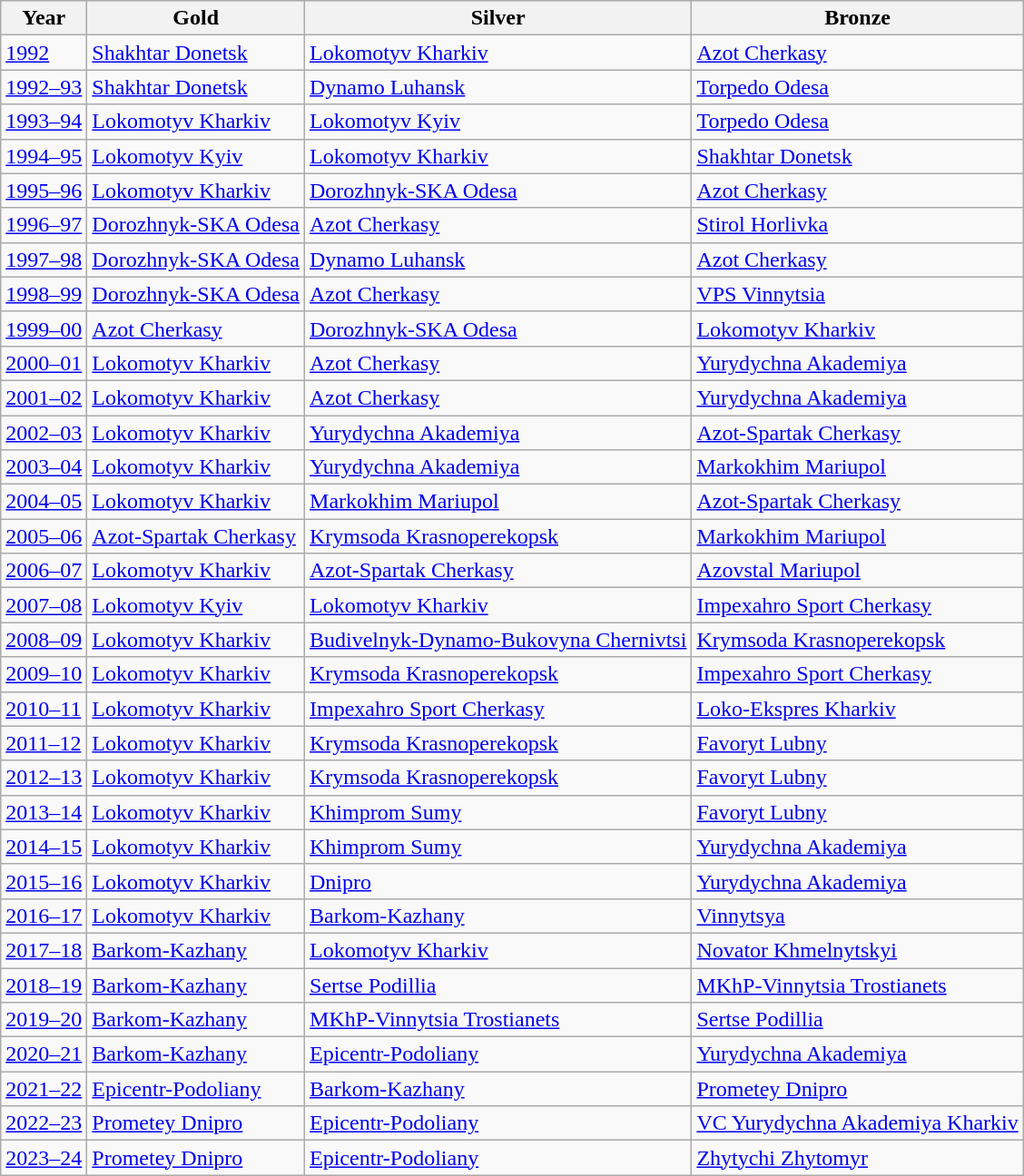<table class="wikitable">
<tr>
<th>Year</th>
<th>Gold</th>
<th>Silver</th>
<th>Bronze</th>
</tr>
<tr>
<td><a href='#'>1992</a></td>
<td><a href='#'>Shakhtar Donetsk</a></td>
<td><a href='#'>Lokomotyv Kharkiv</a></td>
<td><a href='#'>Azot Cherkasy</a></td>
</tr>
<tr>
<td><a href='#'>1992–93</a></td>
<td><a href='#'>Shakhtar Donetsk</a></td>
<td><a href='#'>Dynamo Luhansk</a></td>
<td><a href='#'>Torpedo Odesa</a></td>
</tr>
<tr>
<td><a href='#'>1993–94</a></td>
<td><a href='#'>Lokomotyv Kharkiv</a></td>
<td><a href='#'>Lokomotyv Kyiv</a></td>
<td><a href='#'>Torpedo Odesa</a></td>
</tr>
<tr>
<td><a href='#'>1994–95</a></td>
<td><a href='#'>Lokomotyv Kyiv</a></td>
<td><a href='#'>Lokomotyv Kharkiv</a></td>
<td><a href='#'>Shakhtar Donetsk</a></td>
</tr>
<tr>
<td><a href='#'>1995–96</a></td>
<td><a href='#'>Lokomotyv Kharkiv</a></td>
<td><a href='#'>Dorozhnyk-SKA Odesa</a></td>
<td><a href='#'>Azot Cherkasy</a></td>
</tr>
<tr>
<td><a href='#'>1996–97</a></td>
<td><a href='#'>Dorozhnyk-SKA Odesa</a></td>
<td><a href='#'>Azot Cherkasy</a></td>
<td><a href='#'>Stirol Horlivka</a></td>
</tr>
<tr>
<td><a href='#'>1997–98</a></td>
<td><a href='#'>Dorozhnyk-SKA Odesa</a></td>
<td><a href='#'>Dynamo Luhansk</a></td>
<td><a href='#'>Azot Cherkasy</a></td>
</tr>
<tr>
<td><a href='#'>1998–99</a></td>
<td><a href='#'>Dorozhnyk-SKA Odesa</a></td>
<td><a href='#'>Azot Cherkasy</a></td>
<td><a href='#'>VPS Vinnytsia</a></td>
</tr>
<tr>
<td><a href='#'>1999–00</a></td>
<td><a href='#'>Azot Cherkasy</a></td>
<td><a href='#'>Dorozhnyk-SKA Odesa</a></td>
<td><a href='#'>Lokomotyv Kharkiv</a></td>
</tr>
<tr>
<td><a href='#'>2000–01</a></td>
<td><a href='#'>Lokomotyv Kharkiv</a></td>
<td><a href='#'>Azot Cherkasy</a></td>
<td><a href='#'>Yurydychna Akademiya</a></td>
</tr>
<tr>
<td><a href='#'>2001–02</a></td>
<td><a href='#'>Lokomotyv Kharkiv</a></td>
<td><a href='#'>Azot Cherkasy</a></td>
<td><a href='#'>Yurydychna Akademiya</a></td>
</tr>
<tr>
<td><a href='#'>2002–03</a></td>
<td><a href='#'>Lokomotyv Kharkiv</a></td>
<td><a href='#'>Yurydychna Akademiya</a></td>
<td><a href='#'>Azot-Spartak Cherkasy</a></td>
</tr>
<tr>
<td><a href='#'>2003–04</a></td>
<td><a href='#'>Lokomotyv Kharkiv</a></td>
<td><a href='#'>Yurydychna Akademiya</a></td>
<td><a href='#'>Markokhim Mariupol</a></td>
</tr>
<tr>
<td><a href='#'>2004–05</a></td>
<td><a href='#'>Lokomotyv Kharkiv</a></td>
<td><a href='#'>Markokhim Mariupol</a></td>
<td><a href='#'>Azot-Spartak Cherkasy</a></td>
</tr>
<tr>
<td><a href='#'>2005–06</a></td>
<td><a href='#'>Azot-Spartak Cherkasy</a></td>
<td><a href='#'>Krymsoda Krasnoperekopsk</a></td>
<td><a href='#'>Markokhim Mariupol</a></td>
</tr>
<tr>
<td><a href='#'>2006–07</a></td>
<td><a href='#'>Lokomotyv Kharkiv</a></td>
<td><a href='#'>Azot-Spartak Cherkasy</a></td>
<td><a href='#'>Azovstal Mariupol</a></td>
</tr>
<tr>
<td><a href='#'>2007–08</a></td>
<td><a href='#'>Lokomotyv Kyiv</a></td>
<td><a href='#'>Lokomotyv Kharkiv</a></td>
<td><a href='#'>Impexahro Sport Cherkasy</a></td>
</tr>
<tr>
<td><a href='#'>2008–09</a></td>
<td><a href='#'>Lokomotyv Kharkiv</a></td>
<td><a href='#'>Budivelnyk-Dynamo-Bukovyna Chernivtsi</a></td>
<td><a href='#'>Krymsoda Krasnoperekopsk</a></td>
</tr>
<tr>
<td><a href='#'>2009–10</a></td>
<td><a href='#'>Lokomotyv Kharkiv</a></td>
<td><a href='#'>Krymsoda Krasnoperekopsk</a></td>
<td><a href='#'>Impexahro Sport Cherkasy</a></td>
</tr>
<tr>
<td><a href='#'>2010–11</a></td>
<td><a href='#'>Lokomotyv Kharkiv</a></td>
<td><a href='#'>Impexahro Sport Cherkasy</a></td>
<td><a href='#'>Loko-Ekspres Kharkiv</a></td>
</tr>
<tr>
<td><a href='#'>2011–12</a></td>
<td><a href='#'>Lokomotyv Kharkiv</a></td>
<td><a href='#'>Krymsoda Krasnoperekopsk</a></td>
<td><a href='#'>Favoryt Lubny</a></td>
</tr>
<tr>
<td><a href='#'>2012–13</a></td>
<td><a href='#'>Lokomotyv Kharkiv</a></td>
<td><a href='#'>Krymsoda Krasnoperekopsk</a></td>
<td><a href='#'>Favoryt Lubny</a></td>
</tr>
<tr>
<td><a href='#'>2013–14</a></td>
<td><a href='#'>Lokomotyv Kharkiv</a></td>
<td><a href='#'>Khimprom Sumy</a></td>
<td><a href='#'>Favoryt Lubny</a></td>
</tr>
<tr>
<td><a href='#'>2014–15</a></td>
<td><a href='#'>Lokomotyv Kharkiv</a></td>
<td><a href='#'>Khimprom Sumy</a></td>
<td><a href='#'>Yurydychna Akademiya</a></td>
</tr>
<tr>
<td><a href='#'>2015–16</a></td>
<td><a href='#'>Lokomotyv Kharkiv</a></td>
<td><a href='#'>Dnipro</a></td>
<td><a href='#'>Yurydychna Akademiya</a></td>
</tr>
<tr>
<td><a href='#'>2016–17</a></td>
<td><a href='#'>Lokomotyv Kharkiv</a></td>
<td><a href='#'>Barkom-Kazhany</a></td>
<td><a href='#'>Vinnytsya</a></td>
</tr>
<tr>
<td><a href='#'>2017–18</a></td>
<td><a href='#'>Barkom-Kazhany</a></td>
<td><a href='#'>Lokomotyv Kharkiv</a></td>
<td><a href='#'>Novator Khmelnytskyi</a></td>
</tr>
<tr>
<td><a href='#'>2018–19</a></td>
<td><a href='#'>Barkom-Kazhany</a></td>
<td><a href='#'>Sertse Podillia</a></td>
<td><a href='#'>MKhP-Vinnytsia Trostianets</a></td>
</tr>
<tr>
<td><a href='#'>2019–20</a></td>
<td><a href='#'>Barkom-Kazhany</a></td>
<td><a href='#'>MKhP-Vinnytsia Trostianets</a></td>
<td><a href='#'>Sertse Podillia</a></td>
</tr>
<tr>
<td><a href='#'>2020–21</a></td>
<td><a href='#'>Barkom-Kazhany</a></td>
<td><a href='#'>Epicentr-Podoliany</a></td>
<td><a href='#'>Yurydychna Akademiya</a></td>
</tr>
<tr>
<td><a href='#'>2021–22</a></td>
<td><a href='#'>Epicentr-Podoliany</a></td>
<td><a href='#'>Barkom-Kazhany</a></td>
<td><a href='#'>Prometey Dnipro</a></td>
</tr>
<tr>
<td><a href='#'>2022–23</a></td>
<td><a href='#'>Prometey Dnipro</a></td>
<td><a href='#'>Epicentr-Podoliany</a></td>
<td><a href='#'>VC Yurydychna Akademiya Kharkiv</a></td>
</tr>
<tr>
<td><a href='#'>2023–24</a></td>
<td><a href='#'>Prometey Dnipro</a></td>
<td><a href='#'>Epicentr-Podoliany</a></td>
<td><a href='#'>Zhytychi Zhytomyr</a></td>
</tr>
</table>
